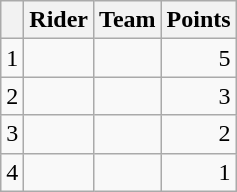<table class="wikitable">
<tr>
<th></th>
<th>Rider</th>
<th>Team</th>
<th>Points</th>
</tr>
<tr>
<td>1</td>
<td></td>
<td></td>
<td align=right>5</td>
</tr>
<tr>
<td>2</td>
<td></td>
<td></td>
<td align=right>3</td>
</tr>
<tr>
<td>3</td>
<td></td>
<td></td>
<td align=right>2</td>
</tr>
<tr>
<td>4</td>
<td></td>
<td></td>
<td align=right>1</td>
</tr>
</table>
